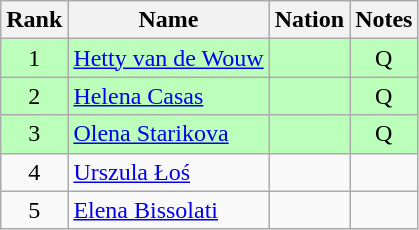<table class="wikitable sortable" style="text-align:center">
<tr>
<th>Rank</th>
<th>Name</th>
<th>Nation</th>
<th>Notes</th>
</tr>
<tr bgcolor=bbffbb>
<td>1</td>
<td align=left><a href='#'>Hetty van de Wouw</a></td>
<td align=left></td>
<td>Q</td>
</tr>
<tr bgcolor=bbffbb>
<td>2</td>
<td align=left><a href='#'>Helena Casas</a></td>
<td align=left></td>
<td>Q</td>
</tr>
<tr bgcolor=bbffbb>
<td>3</td>
<td align=left><a href='#'>Olena Starikova</a></td>
<td align=left></td>
<td>Q</td>
</tr>
<tr>
<td>4</td>
<td align=left><a href='#'>Urszula Łoś</a></td>
<td align=left></td>
<td></td>
</tr>
<tr>
<td>5</td>
<td align=left><a href='#'>Elena Bissolati</a></td>
<td align=left></td>
<td></td>
</tr>
</table>
